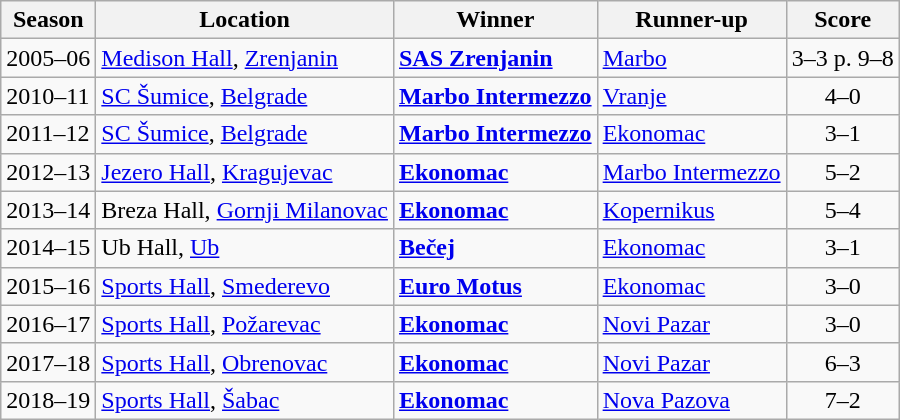<table class="wikitable">
<tr>
<th>Season</th>
<th>Location</th>
<th>Winner</th>
<th>Runner-up</th>
<th>Score</th>
</tr>
<tr>
<td>2005–06</td>
<td><a href='#'>Medison Hall</a>, <a href='#'>Zrenjanin</a></td>
<td><strong><a href='#'>SAS Zrenjanin</a></strong></td>
<td><a href='#'>Marbo</a></td>
<td align=center>3–3 p. 9–8</td>
</tr>
<tr>
<td>2010–11</td>
<td><a href='#'>SC Šumice</a>, <a href='#'>Belgrade</a></td>
<td><strong><a href='#'>Marbo Intermezzo</a></strong></td>
<td><a href='#'>Vranje</a></td>
<td align=center>4–0</td>
</tr>
<tr>
<td>2011–12</td>
<td><a href='#'>SC Šumice</a>, <a href='#'>Belgrade</a></td>
<td><strong><a href='#'>Marbo Intermezzo</a></strong></td>
<td><a href='#'>Ekonomac</a></td>
<td align=center>3–1</td>
</tr>
<tr>
<td>2012–13</td>
<td><a href='#'>Jezero Hall</a>, <a href='#'>Kragujevac</a></td>
<td><strong><a href='#'>Ekonomac</a></strong></td>
<td><a href='#'>Marbo Intermezzo</a></td>
<td align=center>5–2</td>
</tr>
<tr>
<td>2013–14</td>
<td>Breza Hall, <a href='#'>Gornji Milanovac</a></td>
<td><strong><a href='#'>Ekonomac</a></strong></td>
<td><a href='#'>Kopernikus</a></td>
<td align=center>5–4</td>
</tr>
<tr>
<td>2014–15</td>
<td>Ub Hall, <a href='#'>Ub</a></td>
<td><strong><a href='#'>Bečej</a></strong></td>
<td><a href='#'>Ekonomac</a></td>
<td align=center>3–1</td>
</tr>
<tr>
<td>2015–16</td>
<td><a href='#'>Sports Hall</a>, <a href='#'>Smederevo</a></td>
<td><strong><a href='#'>Euro Motus</a></strong></td>
<td><a href='#'>Ekonomac</a></td>
<td align=center>3–0</td>
</tr>
<tr>
<td>2016–17</td>
<td><a href='#'>Sports Hall</a>, <a href='#'>Požarevac</a></td>
<td><strong><a href='#'>Ekonomac</a></strong></td>
<td><a href='#'>Novi Pazar</a></td>
<td align=center>3–0</td>
</tr>
<tr>
<td>2017–18</td>
<td><a href='#'>Sports Hall</a>, <a href='#'>Obrenovac</a></td>
<td><strong><a href='#'>Ekonomac</a></strong></td>
<td><a href='#'>Novi Pazar</a></td>
<td align=center>6–3</td>
</tr>
<tr>
<td>2018–19</td>
<td><a href='#'>Sports Hall</a>, <a href='#'>Šabac</a></td>
<td><strong><a href='#'>Ekonomac</a></strong></td>
<td><a href='#'>Nova Pazova</a></td>
<td align=center>7–2</td>
</tr>
</table>
